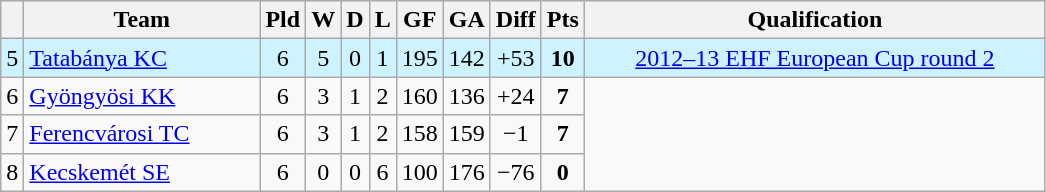<table class="wikitable sortable" style="text-align:center">
<tr>
<th></th>
<th width="150">Team</th>
<th>Pld</th>
<th>W</th>
<th>D</th>
<th>L</th>
<th>GF</th>
<th>GA</th>
<th>Diff</th>
<th>Pts</th>
<th width="300">Qualification</th>
</tr>
<tr style="background: #CCF3FF;">
<td>5</td>
<td align=left><a href='#'>Tatabánya KC</a></td>
<td>6</td>
<td>5</td>
<td>0</td>
<td>1</td>
<td>195</td>
<td>142</td>
<td>+53</td>
<td><strong>10</strong></td>
<td><a href='#'>2012–13 EHF European Cup round 2</a></td>
</tr>
<tr>
<td>6</td>
<td align=left><a href='#'>Gyöngyösi KK</a></td>
<td>6</td>
<td>3</td>
<td>1</td>
<td>2</td>
<td>160</td>
<td>136</td>
<td>+24</td>
<td><strong>7</strong></td>
</tr>
<tr>
<td>7</td>
<td align=left><a href='#'>Ferencvárosi TC</a></td>
<td>6</td>
<td>3</td>
<td>1</td>
<td>2</td>
<td>158</td>
<td>159</td>
<td>−1</td>
<td><strong>7</strong></td>
</tr>
<tr>
<td>8</td>
<td align=left><a href='#'>Kecskemét SE</a></td>
<td>6</td>
<td>0</td>
<td>0</td>
<td>6</td>
<td>100</td>
<td>176</td>
<td>−76</td>
<td><strong>0</strong></td>
</tr>
</table>
